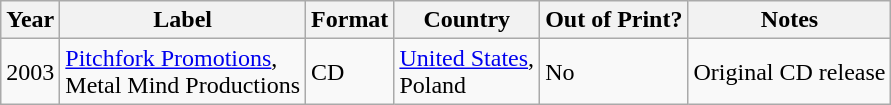<table class="wikitable">
<tr>
<th>Year</th>
<th>Label</th>
<th>Format</th>
<th>Country</th>
<th>Out of Print?</th>
<th>Notes</th>
</tr>
<tr>
<td>2003</td>
<td><a href='#'>Pitchfork Promotions</a>,<br>Metal Mind Productions</td>
<td>CD</td>
<td><a href='#'>United States</a>,<br>Poland</td>
<td>No</td>
<td>Original CD release</td>
</tr>
</table>
